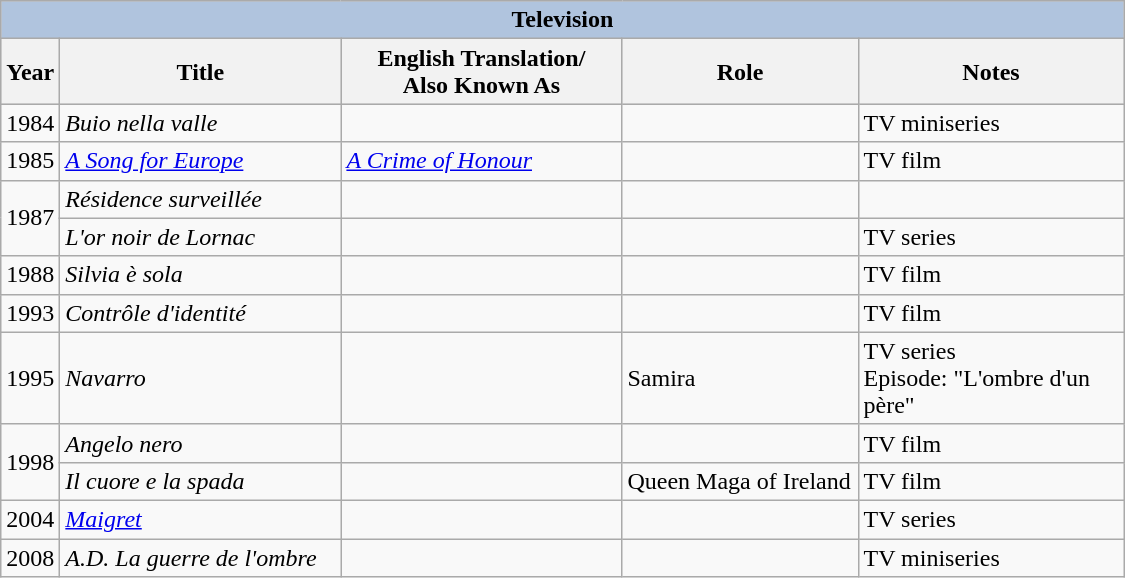<table class="wikitable">
<tr style="background:#ccc; text-align:center;">
<th colspan="5" style="background: LightSteelBlue;">Television</th>
</tr>
<tr style="background:#ccc; text-align:center;">
<th style="text-align:center;">Year</th>
<th style="width:180px;">Title</th>
<th style="width:180px;">English Translation/<br>Also Known As</th>
<th style="width:150px;">Role</th>
<th style="width:170px;">Notes</th>
</tr>
<tr>
<td>1984</td>
<td><em>Buio nella valle</em></td>
<td></td>
<td></td>
<td>TV miniseries</td>
</tr>
<tr>
<td>1985</td>
<td><em><a href='#'>A Song for Europe</a></em></td>
<td><em><a href='#'>A Crime of Honour</a></em></td>
<td></td>
<td>TV film</td>
</tr>
<tr>
<td rowspan=2>1987</td>
<td><em>Résidence surveillée</em></td>
<td></td>
<td></td>
<td></td>
</tr>
<tr>
<td><em>L'or noir de Lornac</em></td>
<td></td>
<td></td>
<td>TV series</td>
</tr>
<tr>
<td>1988</td>
<td><em>Silvia è sola</em></td>
<td></td>
<td></td>
<td>TV film</td>
</tr>
<tr>
<td>1993</td>
<td><em>Contrôle d'identité</em></td>
<td></td>
<td></td>
<td>TV film</td>
</tr>
<tr>
<td>1995</td>
<td><em>Navarro</em></td>
<td></td>
<td>Samira</td>
<td>TV series <br> Episode: "L'ombre d'un père"</td>
</tr>
<tr>
<td rowspan=2>1998</td>
<td><em>Angelo nero</em></td>
<td></td>
<td></td>
<td>TV film</td>
</tr>
<tr>
<td><em>Il cuore e la spada</em></td>
<td></td>
<td>Queen Maga of Ireland</td>
<td>TV film</td>
</tr>
<tr>
<td>2004</td>
<td><em><a href='#'>Maigret</a></em></td>
<td></td>
<td></td>
<td>TV series</td>
</tr>
<tr>
<td>2008</td>
<td><em>A.D. La guerre de l'ombre</em></td>
<td></td>
<td></td>
<td>TV miniseries</td>
</tr>
</table>
